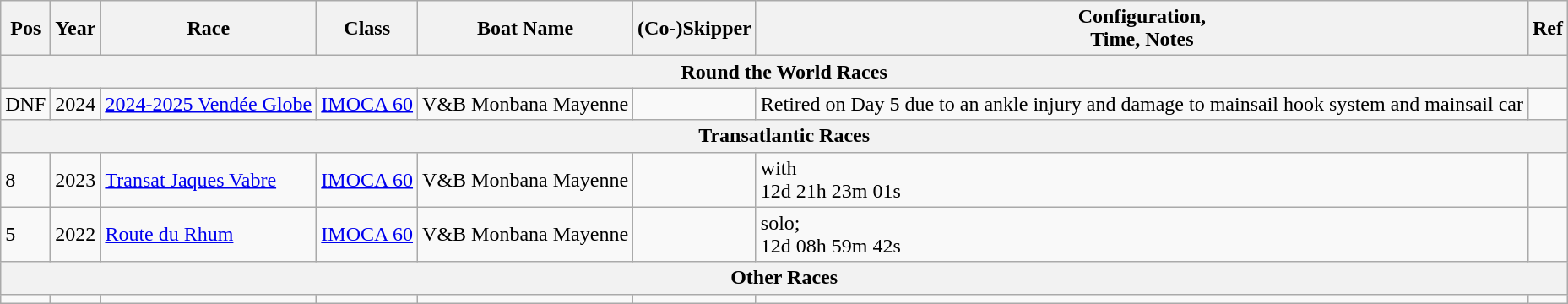<table class="wikitable sortable">
<tr>
<th>Pos</th>
<th>Year</th>
<th>Race</th>
<th>Class</th>
<th>Boat Name</th>
<th>(Co-)Skipper</th>
<th>Configuration,<br>Time, Notes</th>
<th>Ref</th>
</tr>
<tr>
<th colspan="8"><strong>Round the World Races</strong></th>
</tr>
<tr>
<td>DNF</td>
<td>2024</td>
<td><a href='#'>2024-2025 Vendée Globe</a></td>
<td><a href='#'>IMOCA 60</a></td>
<td>V&B Monbana Mayenne</td>
<td></td>
<td>Retired on Day 5 due to an ankle injury and damage to mainsail hook system and mainsail car</td>
<td></td>
</tr>
<tr>
<th colspan="8"><strong>Transatlantic Races</strong></th>
</tr>
<tr>
<td>8</td>
<td>2023</td>
<td><a href='#'>Transat Jaques Vabre</a></td>
<td><a href='#'>IMOCA 60</a></td>
<td>V&B Monbana Mayenne</td>
<td></td>
<td>with <br>12d 21h 23m 01s</td>
<td></td>
</tr>
<tr>
<td>5</td>
<td>2022</td>
<td><a href='#'>Route du Rhum</a></td>
<td><a href='#'>IMOCA 60</a></td>
<td>V&B Monbana Mayenne</td>
<td></td>
<td>solo;<br>12d 08h 59m 42s</td>
<td></td>
</tr>
<tr>
<th colspan="8"><strong>Other Races</strong></th>
</tr>
<tr>
<td></td>
<td></td>
<td></td>
<td></td>
<td></td>
<td></td>
<td></td>
<td></td>
</tr>
</table>
